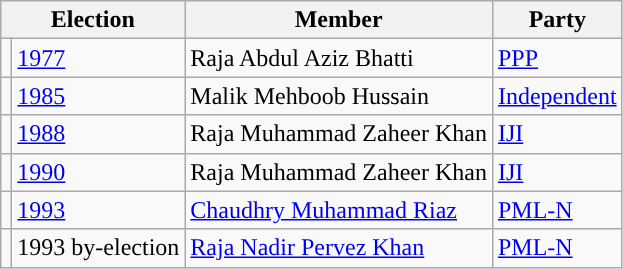<table class="wikitable">
<tr>
<th colspan="2">Election</th>
<th>Member</th>
<th>Party</th>
</tr>
<tr>
<td style="background-color: "></td>
<td><a href='#'>1977</a></td>
<td>Raja Abdul Aziz Bhatti</td>
<td><a href='#'>PPP</a></td>
</tr>
<tr>
<td style="background-color: "></td>
<td><a href='#'>1985</a></td>
<td>Malik Mehboob Hussain</td>
<td><a href='#'>Independent</a></td>
</tr>
<tr>
<td style="background-color: "></td>
<td><a href='#'>1988</a></td>
<td>Raja Muhammad Zaheer Khan</td>
<td><a href='#'>IJI</a></td>
</tr>
<tr>
<td style="background-color: "></td>
<td><a href='#'>1990</a></td>
<td>Raja Muhammad Zaheer Khan</td>
<td><a href='#'>IJI</a></td>
</tr>
<tr>
<td style="background-color: "></td>
<td><a href='#'>1993</a></td>
<td><a href='#'>Chaudhry Muhammad Riaz</a></td>
<td><a href='#'>PML-N</a></td>
</tr>
<tr>
<td style="background-color: "></td>
<td>1993 by-election</td>
<td><a href='#'>Raja Nadir Pervez Khan</a></td>
<td><a href='#'>PML-N</a></td>
</tr>
</table>
